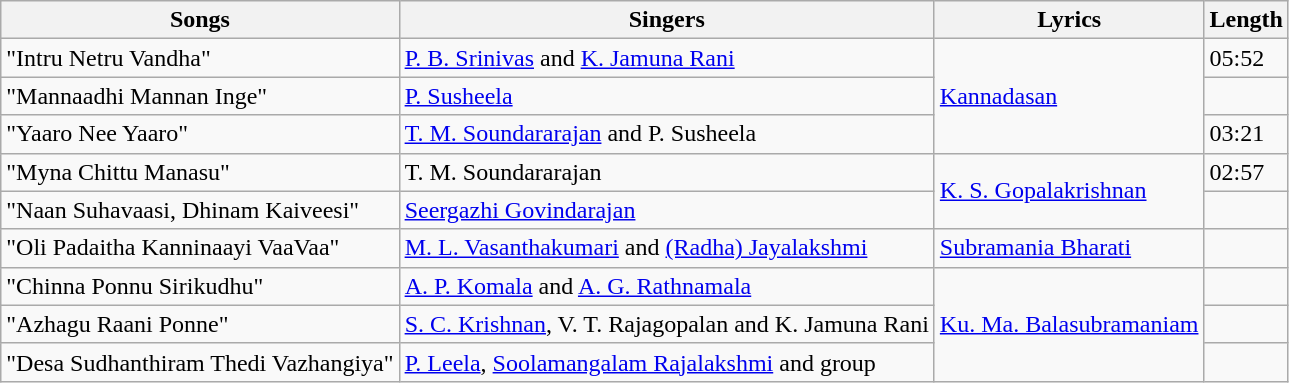<table class="wikitable">
<tr>
<th>Songs</th>
<th>Singers</th>
<th>Lyrics</th>
<th>Length</th>
</tr>
<tr>
<td>"Intru Netru Vandha"</td>
<td><a href='#'>P. B. Srinivas</a> and <a href='#'>K. Jamuna Rani</a></td>
<td rowspan=3><a href='#'>Kannadasan</a></td>
<td>05:52</td>
</tr>
<tr>
<td>"Mannaadhi Mannan Inge"</td>
<td><a href='#'>P. Susheela</a></td>
<td></td>
</tr>
<tr>
<td>"Yaaro Nee Yaaro"</td>
<td><a href='#'>T. M. Soundararajan</a> and P. Susheela</td>
<td>03:21</td>
</tr>
<tr>
<td>"Myna Chittu Manasu"</td>
<td>T. M. Soundararajan</td>
<td rowspan=2><a href='#'>K. S. Gopalakrishnan</a></td>
<td>02:57</td>
</tr>
<tr>
<td>"Naan Suhavaasi, Dhinam Kaiveesi"</td>
<td><a href='#'>Seergazhi Govindarajan</a></td>
<td></td>
</tr>
<tr>
<td>"Oli Padaitha Kanninaayi VaaVaa"</td>
<td><a href='#'>M. L. Vasanthakumari</a> and <a href='#'>(Radha) Jayalakshmi</a></td>
<td><a href='#'>Subramania Bharati</a></td>
<td></td>
</tr>
<tr>
<td>"Chinna Ponnu Sirikudhu"</td>
<td><a href='#'>A. P. Komala</a> and <a href='#'>A. G. Rathnamala</a></td>
<td rowspan=3><a href='#'>Ku. Ma. Balasubramaniam</a></td>
<td></td>
</tr>
<tr>
<td>"Azhagu Raani Ponne"</td>
<td><a href='#'>S. C. Krishnan</a>, V. T. Rajagopalan and K. Jamuna Rani</td>
<td></td>
</tr>
<tr>
<td>"Desa Sudhanthiram Thedi Vazhangiya"</td>
<td><a href='#'>P. Leela</a>, <a href='#'>Soolamangalam Rajalakshmi</a> and group</td>
<td></td>
</tr>
</table>
